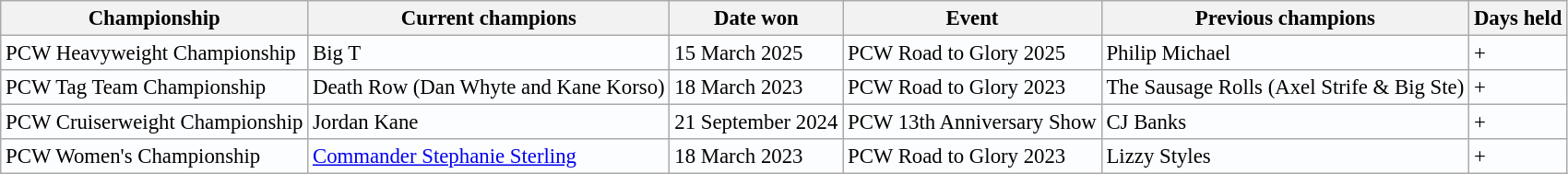<table class="wikitable sortable" style="background:#fcfdff; font-size:95%;">
<tr>
<th>Championship</th>
<th>Current champions</th>
<th>Date won</th>
<th>Event</th>
<th>Previous champions</th>
<th>Days held</th>
</tr>
<tr>
<td>PCW Heavyweight Championship</td>
<td>Big T</td>
<td>15 March 2025</td>
<td>PCW Road to Glory 2025</td>
<td>Philip Michael</td>
<td>+</td>
</tr>
<tr>
<td>PCW Tag Team Championship</td>
<td>Death Row (Dan Whyte and Kane Korso)</td>
<td>18 March 2023</td>
<td>PCW Road to Glory 2023</td>
<td>The Sausage Rolls (Axel Strife & Big Ste)</td>
<td>+</td>
</tr>
<tr>
<td>PCW Cruiserweight Championship</td>
<td>Jordan Kane</td>
<td>21 September 2024</td>
<td>PCW 13th Anniversary Show</td>
<td>CJ Banks</td>
<td>+</td>
</tr>
<tr>
<td>PCW Women's Championship</td>
<td><a href='#'>Commander Stephanie Sterling</a></td>
<td>18 March 2023</td>
<td>PCW Road to Glory 2023</td>
<td>Lizzy Styles</td>
<td>+</td>
</tr>
</table>
